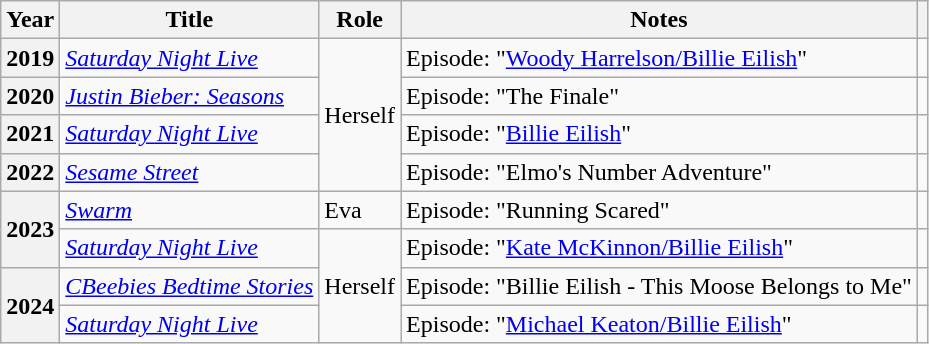<table class="wikitable sortable plainrowheaders">
<tr>
<th scope="col">Year</th>
<th scope="col">Title</th>
<th scope="col">Role</th>
<th scope="col" class="unsortable">Notes</th>
<th scope="col" class="unsortable"></th>
</tr>
<tr>
<th scope="row">2019</th>
<td scope="row"><em><a href='#'>Saturday Night Live</a></em></td>
<td rowspan="4">Herself</td>
<td>Episode: "<a href='#'>Woody Harrelson/Billie Eilish</a>"</td>
<td style="text-align:center;"></td>
</tr>
<tr>
<th scope="row">2020</th>
<td scope="row"><em><a href='#'>Justin Bieber: Seasons</a></em></td>
<td>Episode: "The Finale"</td>
<td style="text-align:center;"></td>
</tr>
<tr>
<th scope="row">2021</th>
<td scope="row"><em><a href='#'>Saturday Night Live</a></em></td>
<td>Episode: "<a href='#'>Billie Eilish</a>"</td>
<td style="text-align:center;"></td>
</tr>
<tr>
<th scope="row">2022</th>
<td scope="row"><em><a href='#'>Sesame Street</a></em></td>
<td>Episode: "Elmo's Number Adventure"</td>
<td style="text-align:center;"></td>
</tr>
<tr>
<th rowspan="2" scope="row">2023</th>
<td scope="row"><em><a href='#'>Swarm</a></em></td>
<td>Eva</td>
<td>Episode: "Running Scared"</td>
<td style="text-align:center;"></td>
</tr>
<tr>
<td scope="row"><em><a href='#'>Saturday Night Live</a></em></td>
<td rowspan="3">Herself</td>
<td>Episode: "<a href='#'>Kate McKinnon/Billie Eilish</a>"</td>
<td style="text-align:center;"></td>
</tr>
<tr>
<th rowspan="2" scope="row">2024</th>
<td scope="row"><em><a href='#'>CBeebies Bedtime Stories</a></em></td>
<td>Episode: "Billie Eilish - This Moose Belongs to Me"</td>
<td></td>
</tr>
<tr>
<td scope="row"><em><a href='#'>Saturday Night Live</a></em></td>
<td>Episode: "<a href='#'>Michael Keaton/Billie Eilish</a>"</td>
<td style="text-align:center;"></td>
</tr>
</table>
